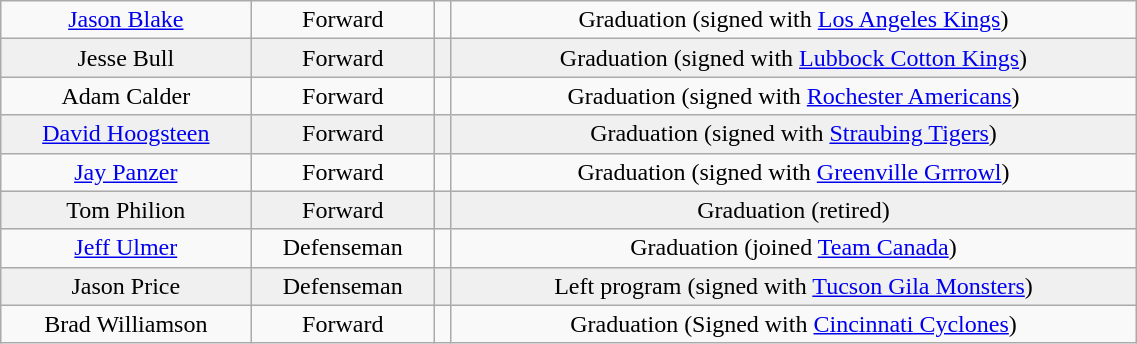<table class="wikitable" width="60%">
<tr align="center" bgcolor="">
<td><a href='#'>Jason Blake</a></td>
<td>Forward</td>
<td></td>
<td>Graduation (signed with <a href='#'>Los Angeles Kings</a>)</td>
</tr>
<tr align="center" bgcolor="f0f0f0">
<td>Jesse Bull</td>
<td>Forward</td>
<td></td>
<td>Graduation (signed with <a href='#'>Lubbock Cotton Kings</a>)</td>
</tr>
<tr align="center" bgcolor="">
<td>Adam Calder</td>
<td>Forward</td>
<td></td>
<td>Graduation (signed with <a href='#'>Rochester Americans</a>)</td>
</tr>
<tr align="center" bgcolor="f0f0f0">
<td><a href='#'>David Hoogsteen</a></td>
<td>Forward</td>
<td></td>
<td>Graduation (signed with <a href='#'>Straubing Tigers</a>)</td>
</tr>
<tr align="center" bgcolor="">
<td><a href='#'>Jay Panzer</a></td>
<td>Forward</td>
<td></td>
<td>Graduation (signed with <a href='#'>Greenville Grrrowl</a>)</td>
</tr>
<tr align="center" bgcolor="f0f0f0">
<td>Tom Philion</td>
<td>Forward</td>
<td></td>
<td>Graduation (retired)</td>
</tr>
<tr align="center" bgcolor="">
<td><a href='#'>Jeff Ulmer</a></td>
<td>Defenseman</td>
<td></td>
<td>Graduation (joined <a href='#'>Team Canada</a>)</td>
</tr>
<tr align="center" bgcolor="f0f0f0">
<td>Jason Price</td>
<td>Defenseman</td>
<td></td>
<td>Left program (signed with <a href='#'>Tucson Gila Monsters</a>)</td>
</tr>
<tr align="center" bgcolor="">
<td>Brad Williamson</td>
<td>Forward</td>
<td></td>
<td>Graduation (Signed with <a href='#'>Cincinnati Cyclones</a>)</td>
</tr>
</table>
